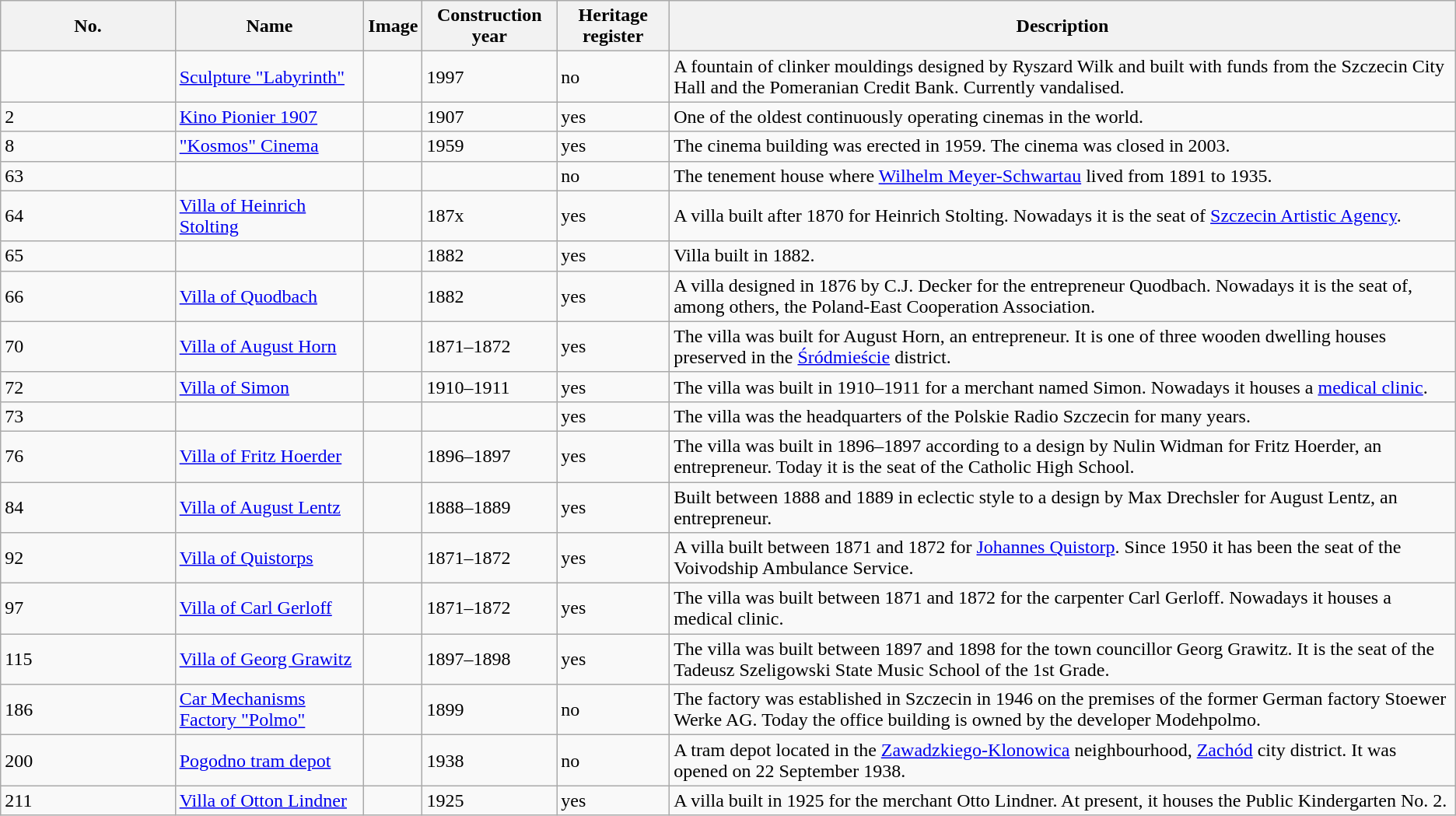<table class="wikitable">
<tr>
<th width="12%">No.</th>
<th>Name</th>
<th>Image</th>
<th>Construction year</th>
<th>Heritage register</th>
<th>Description</th>
</tr>
<tr>
<td></td>
<td><a href='#'>Sculpture "Labyrinth"</a></td>
<td></td>
<td>1997</td>
<td>no</td>
<td>A fountain of clinker mouldings designed by Ryszard Wilk and built with funds from the Szczecin City Hall and the Pomeranian Credit Bank. Currently vandalised.</td>
</tr>
<tr>
<td>2</td>
<td><a href='#'>Kino Pionier 1907</a></td>
<td></td>
<td>1907</td>
<td>yes</td>
<td>One of the oldest continuously operating cinemas in the world.</td>
</tr>
<tr>
<td>8</td>
<td><a href='#'>"Kosmos" Cinema</a></td>
<td></td>
<td>1959</td>
<td>yes</td>
<td>The cinema building was erected in 1959. The cinema was closed in 2003.</td>
</tr>
<tr>
<td>63</td>
<td></td>
<td></td>
<td></td>
<td>no</td>
<td>The tenement house where <a href='#'>Wilhelm Meyer-Schwartau</a> lived from 1891 to 1935.</td>
</tr>
<tr>
<td>64</td>
<td><a href='#'>Villa of Heinrich Stolting</a></td>
<td></td>
<td>187x</td>
<td>yes</td>
<td>A villa built after 1870 for Heinrich Stolting. Nowadays it is the seat of <a href='#'>Szczecin Artistic Agency</a>.</td>
</tr>
<tr>
<td>65</td>
<td></td>
<td></td>
<td>1882</td>
<td>yes</td>
<td>Villa built in 1882.</td>
</tr>
<tr>
<td>66</td>
<td><a href='#'>Villa of Quodbach</a></td>
<td></td>
<td>1882</td>
<td>yes</td>
<td>A villa designed in 1876 by C.J. Decker for the entrepreneur Quodbach. Nowadays it is the seat of, among others, the Poland-East Cooperation Association.</td>
</tr>
<tr>
<td>70</td>
<td><a href='#'>Villa of August Horn</a></td>
<td></td>
<td>1871–1872</td>
<td>yes</td>
<td>The villa was built for August Horn, an entrepreneur. It is one of three wooden dwelling houses preserved in the <a href='#'>Śródmieście</a> district.</td>
</tr>
<tr>
<td>72</td>
<td><a href='#'>Villa of Simon</a></td>
<td></td>
<td>1910–1911</td>
<td>yes</td>
<td>The villa was built in 1910–1911 for a merchant named Simon. Nowadays it houses a <a href='#'>medical clinic</a>.</td>
</tr>
<tr>
<td>73</td>
<td></td>
<td></td>
<td></td>
<td>yes</td>
<td>The villa was the headquarters of the Polskie Radio Szczecin for many years.</td>
</tr>
<tr>
<td>76</td>
<td><a href='#'>Villa of Fritz Hoerder</a></td>
<td></td>
<td>1896–1897</td>
<td>yes</td>
<td>The villa was built in 1896–1897 according to a design by Nulin Widman for Fritz Hoerder, an entrepreneur. Today it is the seat of the Catholic High School.</td>
</tr>
<tr>
<td>84</td>
<td><a href='#'>Villa of August Lentz</a></td>
<td></td>
<td>1888–1889</td>
<td>yes</td>
<td>Built between 1888 and 1889 in eclectic style to a design by Max Drechsler for August Lentz, an entrepreneur.</td>
</tr>
<tr>
<td>92</td>
<td><a href='#'>Villa of Quistorps</a></td>
<td></td>
<td>1871–1872</td>
<td>yes</td>
<td>A villa built between 1871 and 1872 for <a href='#'>Johannes Quistorp</a>. Since 1950 it has been the seat of the Voivodship Ambulance Service.</td>
</tr>
<tr>
<td>97</td>
<td><a href='#'>Villa of Carl Gerloff</a></td>
<td></td>
<td>1871–1872</td>
<td>yes</td>
<td>The villa was built between 1871 and 1872 for the carpenter Carl Gerloff. Nowadays it houses a medical clinic.</td>
</tr>
<tr>
<td>115</td>
<td><a href='#'>Villa of Georg Grawitz</a></td>
<td></td>
<td>1897–1898</td>
<td>yes</td>
<td>The villa was built between 1897 and 1898 for the town councillor Georg Grawitz. It is the seat of the Tadeusz Szeligowski State Music School of the 1st Grade.</td>
</tr>
<tr>
<td>186</td>
<td><a href='#'>Car Mechanisms Factory "Polmo"</a></td>
<td></td>
<td>1899</td>
<td>no</td>
<td>The factory was established in Szczecin in 1946 on the premises of the former German factory Stoewer Werke AG. Today the office building is owned by the developer Modehpolmo.</td>
</tr>
<tr>
<td>200</td>
<td><a href='#'>Pogodno tram depot</a></td>
<td></td>
<td>1938</td>
<td>no</td>
<td>A tram depot located in the <a href='#'>Zawadzkiego-Klonowica</a> neighbourhood, <a href='#'>Zachód</a> city district. It was opened on 22 September 1938.</td>
</tr>
<tr>
<td>211</td>
<td><a href='#'>Villa of Otton Lindner</a></td>
<td></td>
<td>1925</td>
<td>yes</td>
<td>A villa built in 1925 for the merchant Otto Lindner. At present, it houses the Public Kindergarten No. 2.</td>
</tr>
</table>
